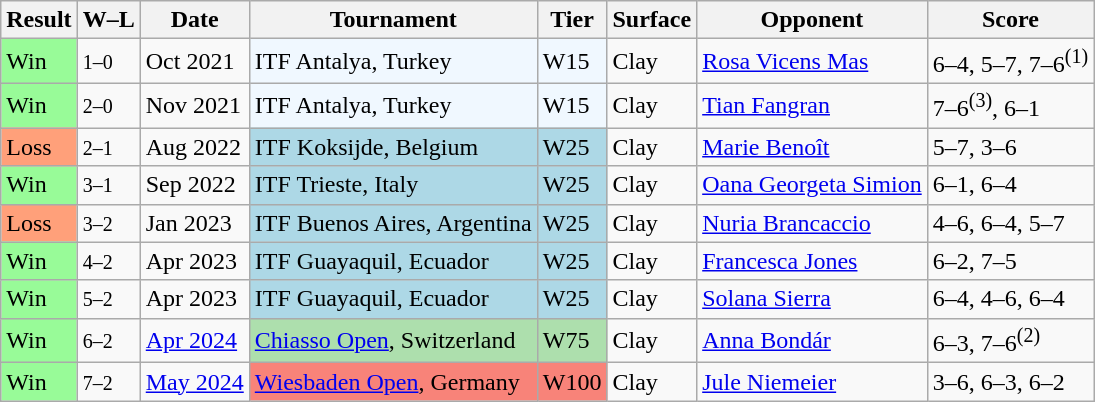<table class="sortable wikitable">
<tr>
<th>Result</th>
<th class="unsortable">W–L</th>
<th>Date</th>
<th>Tournament</th>
<th>Tier</th>
<th>Surface</th>
<th>Opponent</th>
<th class="unsortable">Score</th>
</tr>
<tr>
<td style="background:#98fb98;">Win</td>
<td><small>1–0</small></td>
<td>Oct 2021</td>
<td style="background:#f0f8ff;">ITF Antalya, Turkey</td>
<td style="background:#f0f8ff;">W15</td>
<td>Clay</td>
<td> <a href='#'>Rosa Vicens Mas</a></td>
<td>6–4, 5–7, 7–6<sup>(1)</sup></td>
</tr>
<tr>
<td style="background:#98fb98;">Win</td>
<td><small>2–0</small></td>
<td>Nov 2021</td>
<td style="background:#f0f8ff;">ITF Antalya, Turkey</td>
<td style="background:#f0f8ff;">W15</td>
<td>Clay</td>
<td> <a href='#'>Tian Fangran</a></td>
<td>7–6<sup>(3)</sup>, 6–1</td>
</tr>
<tr>
<td bgcolor=ffa07a>Loss</td>
<td><small>2–1</small></td>
<td>Aug 2022</td>
<td bgcolor=lightblue>ITF Koksijde, Belgium</td>
<td bgcolor=lightblue>W25</td>
<td>Clay</td>
<td> <a href='#'>Marie Benoît</a></td>
<td>5–7, 3–6</td>
</tr>
<tr>
<td style="background:#98fb98;">Win</td>
<td><small>3–1</small></td>
<td>Sep 2022</td>
<td bgcolor=lightblue>ITF Trieste, Italy</td>
<td bgcolor=lightblue>W25</td>
<td>Clay</td>
<td> <a href='#'>Oana Georgeta Simion</a></td>
<td>6–1, 6–4</td>
</tr>
<tr>
<td bgcolor=ffa07a>Loss</td>
<td><small>3–2</small></td>
<td>Jan 2023</td>
<td bgcolor=lightblue>ITF Buenos Aires, Argentina</td>
<td bgcolor=lightblue>W25</td>
<td>Clay</td>
<td> <a href='#'>Nuria Brancaccio</a></td>
<td>4–6, 6–4, 5–7</td>
</tr>
<tr>
<td style="background:#98fb98;">Win</td>
<td><small>4–2</small></td>
<td>Apr 2023</td>
<td bgcolor=lightblue>ITF Guayaquil, Ecuador</td>
<td bgcolor=lightblue>W25</td>
<td>Clay</td>
<td> <a href='#'>Francesca Jones</a></td>
<td>6–2, 7–5</td>
</tr>
<tr>
<td style="background:#98fb98;">Win</td>
<td><small>5–2</small></td>
<td>Apr 2023</td>
<td bgcolor=lightblue>ITF Guayaquil, Ecuador</td>
<td bgcolor=lightblue>W25</td>
<td>Clay</td>
<td> <a href='#'>Solana Sierra</a></td>
<td>6–4, 4–6, 6–4</td>
</tr>
<tr>
<td style="background:#98fb98;">Win</td>
<td><small>6–2</small></td>
<td><a href='#'>Apr 2024</a></td>
<td style="background:#addfad;"><a href='#'>Chiasso Open</a>, Switzerland</td>
<td style="background:#addfad;">W75</td>
<td>Clay</td>
<td> <a href='#'>Anna Bondár</a></td>
<td>6–3, 7–6<sup>(2)</sup></td>
</tr>
<tr>
<td style="background:#98fb98;">Win</td>
<td><small>7–2</small></td>
<td><a href='#'>May 2024</a></td>
<td style="background:#f88379;"><a href='#'>Wiesbaden Open</a>, Germany</td>
<td style="background:#f88379;">W100</td>
<td>Clay</td>
<td> <a href='#'>Jule Niemeier</a></td>
<td>3–6, 6–3, 6–2</td>
</tr>
</table>
